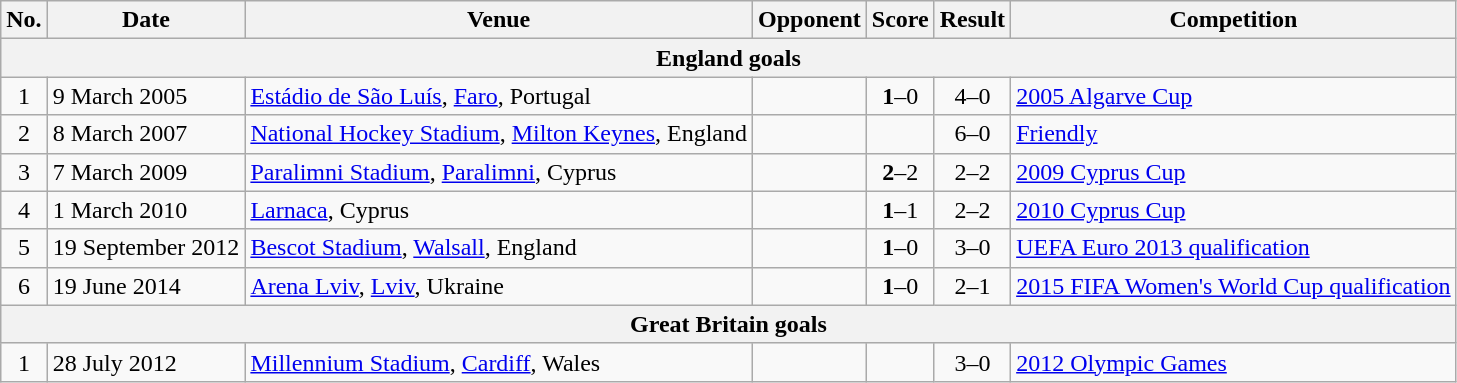<table class="wikitable sortable">
<tr>
<th scope="col">No.</th>
<th scope="col">Date</th>
<th scope="col">Venue</th>
<th scope="col">Opponent</th>
<th scope="col">Score</th>
<th scope="col">Result</th>
<th scope="col">Competition</th>
</tr>
<tr>
<th colspan="7">England goals</th>
</tr>
<tr>
<td align="center">1</td>
<td>9 March 2005</td>
<td><a href='#'>Estádio de São Luís</a>, <a href='#'>Faro</a>, Portugal</td>
<td></td>
<td align=center><strong>1</strong>–0</td>
<td align="center">4–0</td>
<td><a href='#'>2005 Algarve Cup</a></td>
</tr>
<tr>
<td align="center">2</td>
<td>8 March 2007</td>
<td><a href='#'>National Hockey Stadium</a>, <a href='#'>Milton Keynes</a>, England</td>
<td></td>
<td></td>
<td align="center">6–0</td>
<td><a href='#'>Friendly</a></td>
</tr>
<tr>
<td align="center">3</td>
<td>7 March 2009</td>
<td><a href='#'>Paralimni Stadium</a>, <a href='#'>Paralimni</a>, Cyprus</td>
<td></td>
<td align=center><strong>2</strong>–2</td>
<td align="center">2–2</td>
<td><a href='#'>2009 Cyprus Cup</a></td>
</tr>
<tr>
<td align="center">4</td>
<td>1 March 2010</td>
<td><a href='#'>Larnaca</a>, Cyprus</td>
<td></td>
<td align=center><strong>1</strong>–1</td>
<td align="center">2–2</td>
<td><a href='#'>2010 Cyprus Cup</a></td>
</tr>
<tr>
<td align="center">5</td>
<td>19 September 2012</td>
<td><a href='#'>Bescot Stadium</a>, <a href='#'>Walsall</a>, England</td>
<td></td>
<td align=center><strong>1</strong>–0</td>
<td align="center">3–0</td>
<td><a href='#'>UEFA Euro 2013 qualification</a></td>
</tr>
<tr>
<td align="center">6</td>
<td>19 June 2014</td>
<td><a href='#'>Arena Lviv</a>, <a href='#'>Lviv</a>, Ukraine</td>
<td></td>
<td align=center><strong>1</strong>–0</td>
<td align="center">2–1</td>
<td><a href='#'>2015 FIFA Women's World Cup qualification</a></td>
</tr>
<tr>
<th colspan="7">Great Britain goals</th>
</tr>
<tr>
<td align="center">1</td>
<td>28 July 2012</td>
<td><a href='#'>Millennium Stadium</a>, <a href='#'>Cardiff</a>, Wales</td>
<td></td>
<td></td>
<td align="center">3–0</td>
<td><a href='#'>2012 Olympic Games</a></td>
</tr>
</table>
